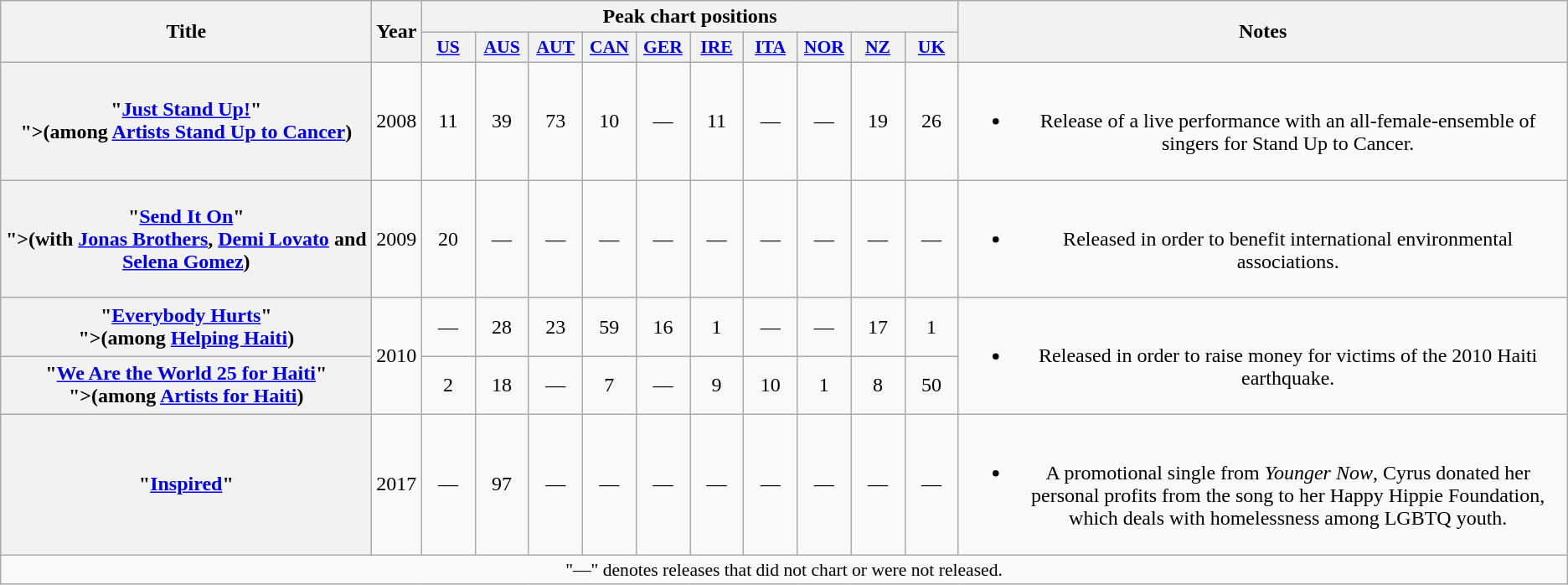<table class="wikitable plainrowheaders" style="text-align:center;">
<tr>
<th scope="col" rowspan="2" style="width:18em;">Title</th>
<th scope="col" rowspan="2">Year</th>
<th scope="col" colspan="10">Peak chart positions</th>
<th scope="col" rowspan="2">Notes</th>
</tr>
<tr>
<th scope="col" style="width:2.5em;font-size:90%;"><a href='#'>US</a><br></th>
<th scope="col" style="width:2.5em;font-size:90%;"><a href='#'>AUS</a><br></th>
<th scope="col" style="width:2.5em;font-size:90%;"><a href='#'>AUT</a><br></th>
<th scope="col" style="width:2.5em;font-size:90%;"><a href='#'>CAN</a><br></th>
<th scope="col" style="width:2.5em;font-size:90%;"><a href='#'>GER</a><br></th>
<th scope="col" style="width:2.5em;font-size:90%;"><a href='#'>IRE</a><br></th>
<th scope="col" style="width:2.5em;font-size:90%;"><a href='#'>ITA</a><br></th>
<th scope="col" style="width:2.5em;font-size:90%;"><a href='#'>NOR</a><br></th>
<th scope="col" style="width:2.5em;font-size:90%;"><a href='#'>NZ</a><br></th>
<th scope="col" style="width:2.5em;font-size:90%;"><a href='#'>UK</a><br></th>
</tr>
<tr>
<th scope="row">"<a href='#'>Just Stand Up!</a>"<br><span>">(among <a href='#'>Artists Stand Up to Cancer</a>)</span></th>
<td>2008</td>
<td>11</td>
<td>39</td>
<td>73</td>
<td>10</td>
<td>—</td>
<td>11</td>
<td>—</td>
<td>—</td>
<td>19</td>
<td>26</td>
<td><br><ul><li>Release of a live performance with an all-female-ensemble of singers for Stand Up to Cancer.</li></ul></td>
</tr>
<tr>
<th scope="row">"<a href='#'>Send It On</a>"<br><span>">(with <a href='#'>Jonas Brothers</a>, <a href='#'>Demi Lovato</a> and <a href='#'>Selena Gomez</a>)</span></th>
<td>2009</td>
<td>20</td>
<td>—</td>
<td>—</td>
<td>—</td>
<td>—</td>
<td>—</td>
<td>—</td>
<td>—</td>
<td>—</td>
<td>—</td>
<td><br><ul><li>Released in order to benefit international environmental associations.</li></ul></td>
</tr>
<tr>
<th scope="row">"<a href='#'>Everybody Hurts</a>"<br><span>">(among <a href='#'>Helping Haiti</a>)</span></th>
<td rowspan="2">2010</td>
<td>—</td>
<td>28</td>
<td>23</td>
<td>59</td>
<td>16</td>
<td>1</td>
<td>—</td>
<td>—</td>
<td>17</td>
<td>1</td>
<td rowspan="2"><br><ul><li>Released in order to raise money for victims of the 2010 Haiti earthquake.</li></ul></td>
</tr>
<tr>
<th scope="row">"<a href='#'>We Are the World 25 for Haiti</a>"<br><span>">(among <a href='#'>Artists for Haiti</a>)</span></th>
<td>2</td>
<td>18</td>
<td>—</td>
<td>7</td>
<td>—</td>
<td>9</td>
<td>10</td>
<td>1</td>
<td>8</td>
<td>50</td>
</tr>
<tr>
<th scope="row">"<a href='#'>Inspired</a>"</th>
<td>2017</td>
<td>—</td>
<td>97</td>
<td>—</td>
<td>—</td>
<td>—</td>
<td>—</td>
<td>—</td>
<td>—</td>
<td>—</td>
<td>—</td>
<td><br><ul><li>A promotional single from <em>Younger Now</em>, Cyrus donated her personal profits from the song to her Happy Hippie Foundation, which deals with homelessness among LGBTQ youth.</li></ul></td>
</tr>
<tr>
<td colspan="13" style="text-align:center; font-size:90%;">"—" denotes releases that did not chart or were not released.</td>
</tr>
</table>
